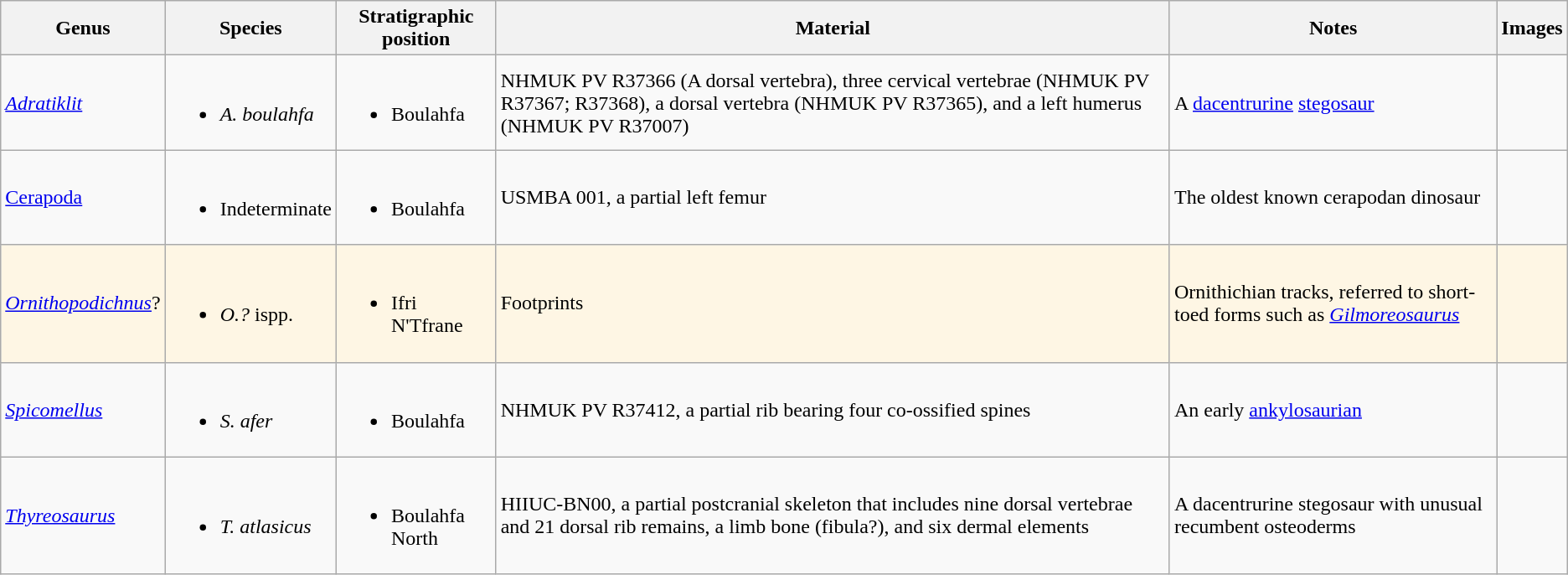<table class="wikitable">
<tr>
<th>Genus</th>
<th>Species</th>
<th>Stratigraphic position</th>
<th>Material</th>
<th>Notes</th>
<th>Images</th>
</tr>
<tr>
<td><em><a href='#'>Adratiklit</a></em></td>
<td><br><ul><li><em>A. boulahfa</em></li></ul></td>
<td><br><ul><li>Boulahfa</li></ul></td>
<td>NHMUK PV R37366 (A dorsal vertebra), three cervical vertebrae (NHMUK PV R37367; R37368), a dorsal vertebra (NHMUK PV R37365), and a left humerus (NHMUK PV R37007)</td>
<td>A <a href='#'>dacentrurine</a> <a href='#'>stegosaur</a></td>
<td></td>
</tr>
<tr>
<td><a href='#'>Cerapoda</a></td>
<td><br><ul><li>Indeterminate</li></ul></td>
<td><br><ul><li>Boulahfa</li></ul></td>
<td>USMBA 001, a partial left femur</td>
<td>The oldest known cerapodan dinosaur</td>
<td></td>
</tr>
<tr>
<td style="background:#FEF6E4;"><em><a href='#'>Ornithopodichnus</a></em>?</td>
<td style="background:#FEF6E4;"><br><ul><li><em>O.?</em> ispp.</li></ul></td>
<td style="background:#FEF6E4;"><br><ul><li>Ifri N'Tfrane</li></ul></td>
<td style="background:#FEF6E4;">Footprints</td>
<td style="background:#FEF6E4;">Ornithichian tracks, referred to short-toed forms such as <em><a href='#'>Gilmoreosaurus</a></em></td>
<td style="background:#FEF6E4;"></td>
</tr>
<tr>
<td><em><a href='#'>Spicomellus</a></em></td>
<td><br><ul><li><em>S. afer</em></li></ul></td>
<td><br><ul><li>Boulahfa</li></ul></td>
<td>NHMUK PV R37412, a partial rib bearing four co-ossified spines</td>
<td>An early <a href='#'>ankylosaurian</a></td>
<td></td>
</tr>
<tr>
<td><em><a href='#'>Thyreosaurus</a></em></td>
<td><br><ul><li><em>T. atlasicus</em></li></ul></td>
<td><br><ul><li>Boulahfa North</li></ul></td>
<td>HIIUC-BN00, a partial postcranial skeleton that includes nine dorsal vertebrae and 21 dorsal rib remains, a limb bone (fibula?), and six dermal elements</td>
<td>A dacentrurine stegosaur with unusual recumbent osteoderms</td>
<td></td>
</tr>
</table>
